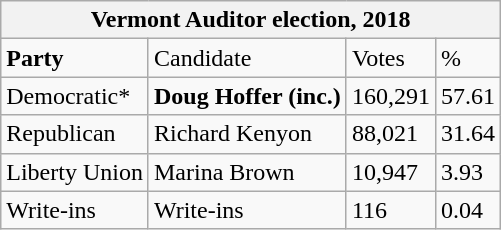<table class="wikitable">
<tr>
<th colspan="4">Vermont Auditor election, 2018</th>
</tr>
<tr>
<td><strong>Party</strong></td>
<td>Candidate</td>
<td>Votes</td>
<td>%</td>
</tr>
<tr>
<td>Democratic*</td>
<td><strong>Doug Hoffer (inc.)</strong></td>
<td>160,291</td>
<td>57.61</td>
</tr>
<tr>
<td>Republican</td>
<td>Richard Kenyon</td>
<td>88,021</td>
<td>31.64</td>
</tr>
<tr>
<td>Liberty Union</td>
<td>Marina Brown</td>
<td>10,947</td>
<td>3.93</td>
</tr>
<tr>
<td>Write-ins</td>
<td>Write-ins</td>
<td>116</td>
<td>0.04</td>
</tr>
</table>
